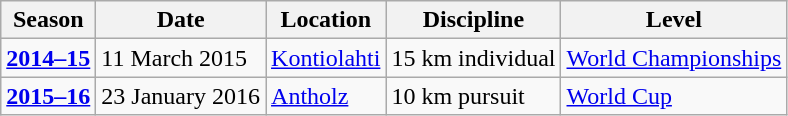<table class="wikitable">
<tr>
<th>Season</th>
<th>Date</th>
<th>Location</th>
<th>Discipline</th>
<th>Level</th>
</tr>
<tr>
<td align=center><strong><a href='#'>2014–15</a></strong></td>
<td>11 March 2015</td>
<td> <a href='#'>Kontiolahti</a></td>
<td>15 km individual</td>
<td><a href='#'>World Championships</a></td>
</tr>
<tr>
<td align=center><strong><a href='#'>2015–16</a></strong></td>
<td>23 January 2016</td>
<td> <a href='#'>Antholz</a></td>
<td>10 km pursuit</td>
<td><a href='#'>World Cup</a></td>
</tr>
</table>
